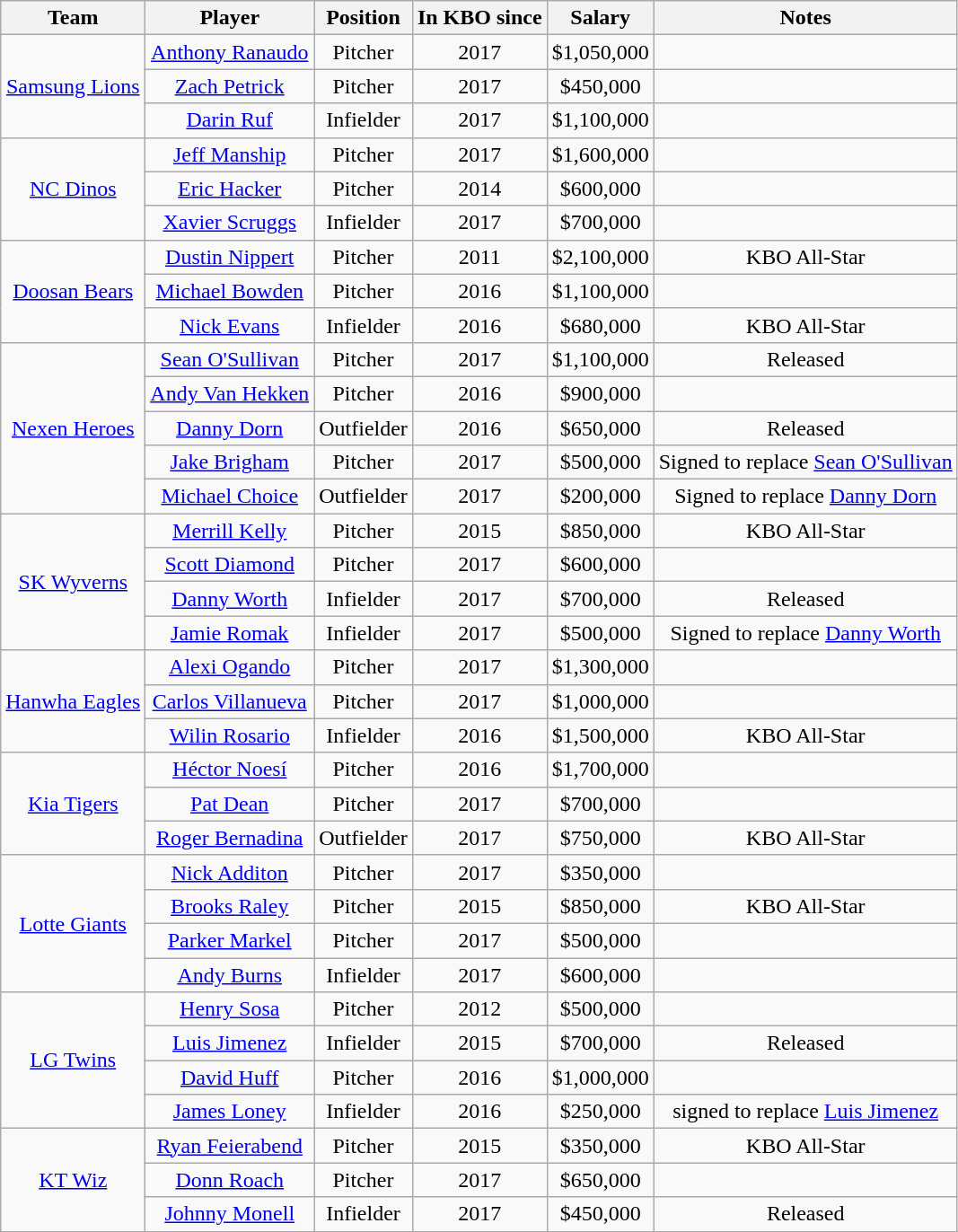<table class="wikitable" style="text-align:center;">
<tr>
<th>Team</th>
<th>Player</th>
<th>Position</th>
<th>In KBO since</th>
<th>Salary</th>
<th>Notes</th>
</tr>
<tr>
<td rowspan=3><a href='#'>Samsung Lions</a></td>
<td><a href='#'>Anthony Ranaudo</a></td>
<td>Pitcher</td>
<td>2017</td>
<td>$1,050,000</td>
<td></td>
</tr>
<tr>
<td><a href='#'>Zach Petrick</a></td>
<td>Pitcher</td>
<td>2017</td>
<td>$450,000</td>
<td></td>
</tr>
<tr>
<td><a href='#'>Darin Ruf</a></td>
<td>Infielder</td>
<td>2017</td>
<td>$1,100,000</td>
<td></td>
</tr>
<tr>
<td rowspan=3><a href='#'>NC Dinos</a></td>
<td><a href='#'>Jeff Manship</a></td>
<td>Pitcher</td>
<td>2017</td>
<td>$1,600,000</td>
<td></td>
</tr>
<tr>
<td><a href='#'>Eric Hacker</a></td>
<td>Pitcher</td>
<td>2014</td>
<td>$600,000</td>
<td></td>
</tr>
<tr>
<td><a href='#'>Xavier Scruggs</a></td>
<td>Infielder</td>
<td>2017</td>
<td>$700,000</td>
<td></td>
</tr>
<tr>
<td rowspan=3><a href='#'>Doosan Bears</a></td>
<td><a href='#'>Dustin Nippert</a></td>
<td>Pitcher</td>
<td>2011</td>
<td>$2,100,000</td>
<td>KBO All-Star</td>
</tr>
<tr>
<td><a href='#'>Michael Bowden</a></td>
<td>Pitcher</td>
<td>2016</td>
<td>$1,100,000</td>
<td></td>
</tr>
<tr>
<td><a href='#'>Nick Evans</a></td>
<td>Infielder</td>
<td>2016</td>
<td>$680,000</td>
<td>KBO All-Star</td>
</tr>
<tr>
<td rowspan=5><a href='#'>Nexen Heroes</a></td>
<td><a href='#'>Sean O'Sullivan</a></td>
<td>Pitcher</td>
<td>2017</td>
<td>$1,100,000</td>
<td>Released</td>
</tr>
<tr>
<td><a href='#'>Andy Van Hekken</a></td>
<td>Pitcher</td>
<td>2016</td>
<td>$900,000</td>
<td></td>
</tr>
<tr>
<td><a href='#'>Danny Dorn</a></td>
<td>Outfielder</td>
<td>2016</td>
<td>$650,000</td>
<td>Released</td>
</tr>
<tr>
<td><a href='#'>Jake Brigham</a></td>
<td>Pitcher</td>
<td>2017</td>
<td>$500,000</td>
<td>Signed to replace <a href='#'>Sean O'Sullivan</a></td>
</tr>
<tr>
<td><a href='#'>Michael Choice</a></td>
<td>Outfielder</td>
<td>2017</td>
<td>$200,000</td>
<td>Signed to replace <a href='#'>Danny Dorn</a></td>
</tr>
<tr>
<td rowspan=4><a href='#'>SK Wyverns</a></td>
<td><a href='#'>Merrill Kelly</a></td>
<td>Pitcher</td>
<td>2015</td>
<td>$850,000</td>
<td>KBO All-Star</td>
</tr>
<tr>
<td><a href='#'>Scott Diamond</a></td>
<td>Pitcher</td>
<td>2017</td>
<td>$600,000</td>
<td></td>
</tr>
<tr>
<td><a href='#'>Danny Worth</a></td>
<td>Infielder</td>
<td>2017</td>
<td>$700,000</td>
<td>Released</td>
</tr>
<tr>
<td><a href='#'>Jamie Romak</a></td>
<td>Infielder</td>
<td>2017</td>
<td>$500,000</td>
<td>Signed to replace <a href='#'>Danny Worth</a></td>
</tr>
<tr>
<td rowspan=3><a href='#'>Hanwha Eagles</a></td>
<td><a href='#'>Alexi Ogando</a></td>
<td>Pitcher</td>
<td>2017</td>
<td>$1,300,000</td>
<td></td>
</tr>
<tr>
<td><a href='#'>Carlos Villanueva</a></td>
<td>Pitcher</td>
<td>2017</td>
<td>$1,000,000</td>
<td></td>
</tr>
<tr>
<td><a href='#'>Wilin Rosario</a></td>
<td>Infielder</td>
<td>2016</td>
<td>$1,500,000</td>
<td>KBO All-Star</td>
</tr>
<tr>
<td rowspan=3><a href='#'>Kia Tigers</a></td>
<td><a href='#'>Héctor Noesí</a></td>
<td>Pitcher</td>
<td>2016</td>
<td>$1,700,000</td>
<td></td>
</tr>
<tr>
<td><a href='#'>Pat Dean</a></td>
<td>Pitcher</td>
<td>2017</td>
<td>$700,000</td>
<td></td>
</tr>
<tr>
<td><a href='#'>Roger Bernadina</a></td>
<td>Outfielder</td>
<td>2017</td>
<td>$750,000</td>
<td>KBO All-Star</td>
</tr>
<tr>
<td rowspan=4><a href='#'>Lotte Giants</a></td>
<td><a href='#'>Nick Additon</a></td>
<td>Pitcher</td>
<td>2017</td>
<td>$350,000</td>
<td></td>
</tr>
<tr>
<td><a href='#'>Brooks Raley</a></td>
<td>Pitcher</td>
<td>2015</td>
<td>$850,000</td>
<td>KBO All-Star</td>
</tr>
<tr>
<td><a href='#'>Parker Markel</a></td>
<td>Pitcher</td>
<td>2017</td>
<td>$500,000</td>
<td></td>
</tr>
<tr>
<td><a href='#'>Andy Burns</a></td>
<td>Infielder</td>
<td>2017</td>
<td>$600,000</td>
<td></td>
</tr>
<tr>
<td rowspan=4><a href='#'>LG Twins</a></td>
<td><a href='#'>Henry Sosa</a></td>
<td>Pitcher</td>
<td>2012</td>
<td>$500,000</td>
<td></td>
</tr>
<tr>
<td><a href='#'>Luis Jimenez</a></td>
<td>Infielder</td>
<td>2015</td>
<td>$700,000</td>
<td>Released</td>
</tr>
<tr>
<td><a href='#'>David Huff</a></td>
<td>Pitcher</td>
<td>2016</td>
<td>$1,000,000</td>
<td></td>
</tr>
<tr>
<td><a href='#'>James Loney</a></td>
<td>Infielder</td>
<td>2016</td>
<td>$250,000</td>
<td>signed to replace <a href='#'>Luis Jimenez</a></td>
</tr>
<tr>
<td rowspan=3><a href='#'>KT Wiz</a></td>
<td><a href='#'>Ryan Feierabend</a></td>
<td>Pitcher</td>
<td>2015</td>
<td>$350,000</td>
<td>KBO All-Star</td>
</tr>
<tr>
<td><a href='#'>Donn Roach</a></td>
<td>Pitcher</td>
<td>2017</td>
<td>$650,000</td>
<td></td>
</tr>
<tr>
<td><a href='#'>Johnny Monell</a></td>
<td>Infielder</td>
<td>2017</td>
<td>$450,000</td>
<td>Released</td>
</tr>
<tr>
</tr>
</table>
